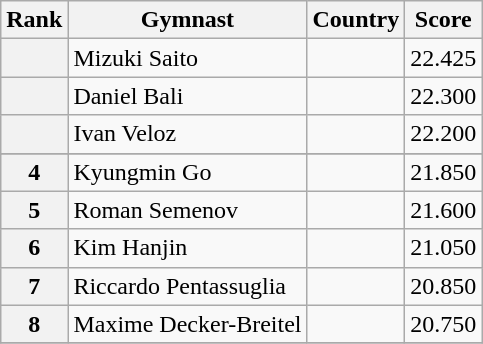<table class="wikitable sortable">
<tr>
<th>Rank</th>
<th>Gymnast</th>
<th>Country</th>
<th>Score</th>
</tr>
<tr>
<th></th>
<td>Mizuki Saito</td>
<td></td>
<td>22.425</td>
</tr>
<tr>
<th></th>
<td>Daniel Bali</td>
<td></td>
<td>22.300</td>
</tr>
<tr>
<th></th>
<td>Ivan Veloz</td>
<td></td>
<td>22.200</td>
</tr>
<tr>
</tr>
<tr>
<th>4</th>
<td>Kyungmin Go</td>
<td></td>
<td>21.850</td>
</tr>
<tr>
<th>5</th>
<td>Roman Semenov</td>
<td></td>
<td>21.600</td>
</tr>
<tr>
<th>6</th>
<td>Kim Hanjin</td>
<td></td>
<td>21.050</td>
</tr>
<tr>
<th>7</th>
<td>Riccardo Pentassuglia</td>
<td></td>
<td>20.850</td>
</tr>
<tr>
<th>8</th>
<td>Maxime Decker-Breitel</td>
<td></td>
<td>20.750</td>
</tr>
<tr>
</tr>
</table>
